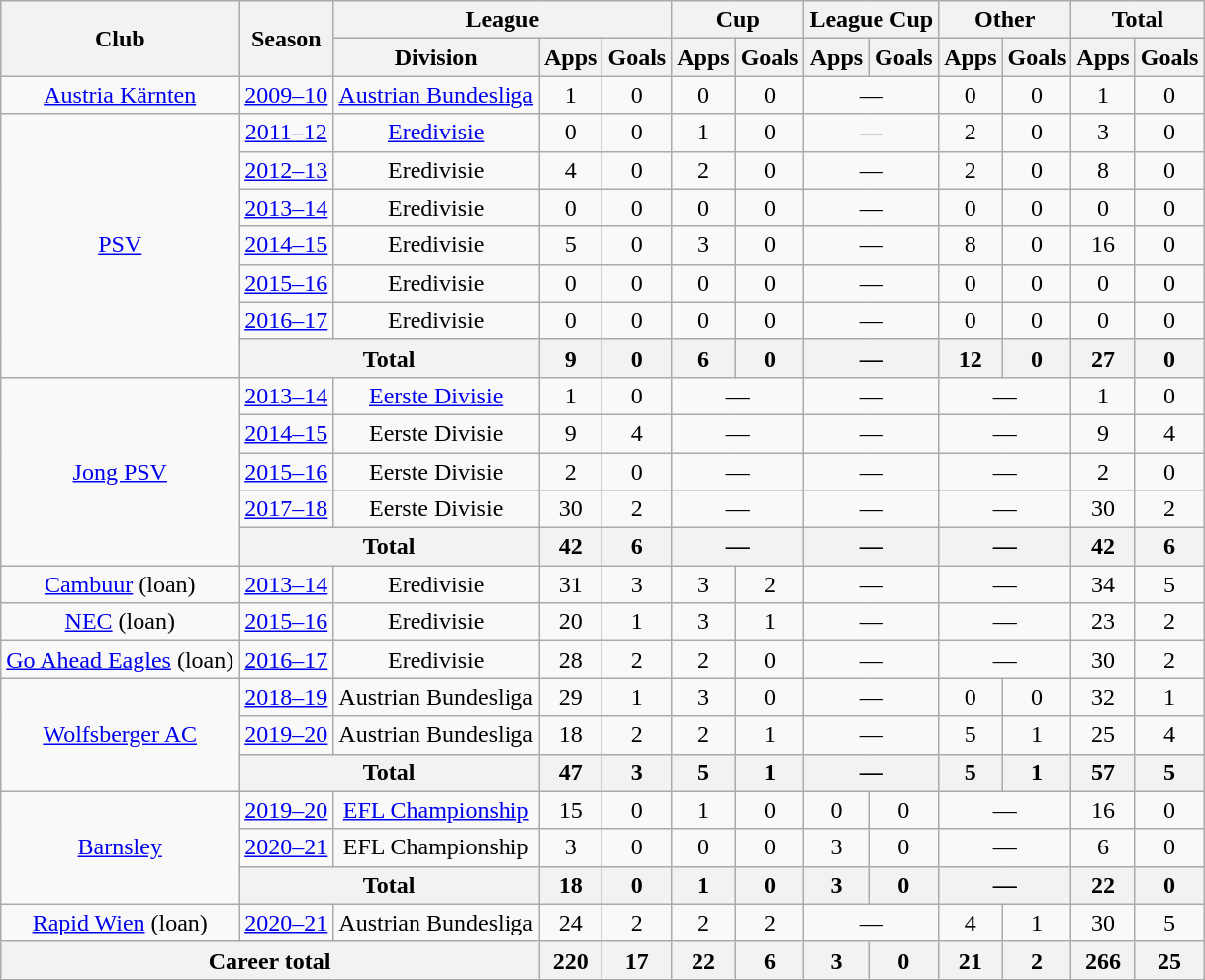<table class="wikitable" style="text-align:center">
<tr>
<th rowspan="2">Club</th>
<th rowspan="2">Season</th>
<th colspan="3">League</th>
<th colspan="2">Cup</th>
<th colspan="2">League Cup</th>
<th colspan="2">Other</th>
<th colspan="2">Total</th>
</tr>
<tr>
<th>Division</th>
<th>Apps</th>
<th>Goals</th>
<th>Apps</th>
<th>Goals</th>
<th>Apps</th>
<th>Goals</th>
<th>Apps</th>
<th>Goals</th>
<th>Apps</th>
<th>Goals</th>
</tr>
<tr>
<td><a href='#'>Austria Kärnten</a></td>
<td><a href='#'>2009–10</a></td>
<td><a href='#'>Austrian Bundesliga</a></td>
<td>1</td>
<td>0</td>
<td>0</td>
<td>0</td>
<td colspan="2">—</td>
<td>0</td>
<td>0</td>
<td>1</td>
<td>0</td>
</tr>
<tr>
<td rowspan="7"><a href='#'>PSV</a></td>
<td><a href='#'>2011–12</a></td>
<td><a href='#'>Eredivisie</a></td>
<td>0</td>
<td>0</td>
<td>1</td>
<td>0</td>
<td colspan="2">—</td>
<td>2</td>
<td>0</td>
<td>3</td>
<td>0</td>
</tr>
<tr>
<td><a href='#'>2012–13</a></td>
<td>Eredivisie</td>
<td>4</td>
<td>0</td>
<td>2</td>
<td>0</td>
<td colspan="2">—</td>
<td>2</td>
<td>0</td>
<td>8</td>
<td>0</td>
</tr>
<tr>
<td><a href='#'>2013–14</a></td>
<td>Eredivisie</td>
<td>0</td>
<td>0</td>
<td>0</td>
<td>0</td>
<td colspan="2">—</td>
<td>0</td>
<td>0</td>
<td>0</td>
<td>0</td>
</tr>
<tr>
<td><a href='#'>2014–15</a></td>
<td>Eredivisie</td>
<td>5</td>
<td>0</td>
<td>3</td>
<td>0</td>
<td colspan="2">—</td>
<td>8</td>
<td>0</td>
<td>16</td>
<td>0</td>
</tr>
<tr>
<td><a href='#'>2015–16</a></td>
<td>Eredivisie</td>
<td>0</td>
<td>0</td>
<td>0</td>
<td>0</td>
<td colspan="2">—</td>
<td>0</td>
<td>0</td>
<td>0</td>
<td>0</td>
</tr>
<tr>
<td><a href='#'>2016–17</a></td>
<td>Eredivisie</td>
<td>0</td>
<td>0</td>
<td>0</td>
<td>0</td>
<td colspan="2">—</td>
<td>0</td>
<td>0</td>
<td>0</td>
<td>0</td>
</tr>
<tr>
<th colspan="2">Total</th>
<th>9</th>
<th>0</th>
<th>6</th>
<th>0</th>
<th colspan="2">—</th>
<th>12</th>
<th>0</th>
<th>27</th>
<th>0</th>
</tr>
<tr>
<td rowspan="5"><a href='#'>Jong PSV</a></td>
<td><a href='#'>2013–14</a></td>
<td><a href='#'>Eerste Divisie</a></td>
<td>1</td>
<td>0</td>
<td colspan="2">—</td>
<td colspan="2">—</td>
<td colspan="2">—</td>
<td>1</td>
<td>0</td>
</tr>
<tr>
<td><a href='#'>2014–15</a></td>
<td>Eerste Divisie</td>
<td>9</td>
<td>4</td>
<td colspan="2">—</td>
<td colspan="2">—</td>
<td colspan="2">—</td>
<td>9</td>
<td>4</td>
</tr>
<tr>
<td><a href='#'>2015–16</a></td>
<td>Eerste Divisie</td>
<td>2</td>
<td>0</td>
<td colspan="2">—</td>
<td colspan="2">—</td>
<td colspan="2">—</td>
<td>2</td>
<td>0</td>
</tr>
<tr>
<td><a href='#'>2017–18</a></td>
<td>Eerste Divisie</td>
<td>30</td>
<td>2</td>
<td colspan="2">—</td>
<td colspan="2">—</td>
<td colspan="2">—</td>
<td>30</td>
<td>2</td>
</tr>
<tr>
<th colspan="2">Total</th>
<th>42</th>
<th>6</th>
<th colspan="2">—</th>
<th colspan="2">—</th>
<th colspan="2">—</th>
<th>42</th>
<th>6</th>
</tr>
<tr>
<td><a href='#'>Cambuur</a> (loan)</td>
<td><a href='#'>2013–14</a></td>
<td>Eredivisie</td>
<td>31</td>
<td>3</td>
<td>3</td>
<td>2</td>
<td colspan="2">—</td>
<td colspan="2">—</td>
<td>34</td>
<td>5</td>
</tr>
<tr>
<td><a href='#'>NEC</a> (loan)</td>
<td><a href='#'>2015–16</a></td>
<td>Eredivisie</td>
<td>20</td>
<td>1</td>
<td>3</td>
<td>1</td>
<td colspan="2">—</td>
<td colspan="2">—</td>
<td>23</td>
<td>2</td>
</tr>
<tr>
<td><a href='#'>Go Ahead Eagles</a> (loan)</td>
<td><a href='#'>2016–17</a></td>
<td>Eredivisie</td>
<td>28</td>
<td>2</td>
<td>2</td>
<td>0</td>
<td colspan="2">—</td>
<td colspan="2">—</td>
<td>30</td>
<td>2</td>
</tr>
<tr>
<td rowspan="3"><a href='#'>Wolfsberger AC</a></td>
<td><a href='#'>2018–19</a></td>
<td>Austrian Bundesliga</td>
<td>29</td>
<td>1</td>
<td>3</td>
<td>0</td>
<td colspan="2">—</td>
<td>0</td>
<td>0</td>
<td>32</td>
<td>1</td>
</tr>
<tr>
<td><a href='#'>2019–20</a></td>
<td>Austrian Bundesliga</td>
<td>18</td>
<td>2</td>
<td>2</td>
<td>1</td>
<td colspan="2">—</td>
<td>5</td>
<td>1</td>
<td>25</td>
<td>4</td>
</tr>
<tr>
<th colspan="2">Total</th>
<th>47</th>
<th>3</th>
<th>5</th>
<th>1</th>
<th colspan="2">—</th>
<th>5</th>
<th>1</th>
<th>57</th>
<th>5</th>
</tr>
<tr>
<td rowspan="3"><a href='#'>Barnsley</a></td>
<td><a href='#'>2019–20</a></td>
<td><a href='#'>EFL Championship</a></td>
<td>15</td>
<td>0</td>
<td>1</td>
<td>0</td>
<td>0</td>
<td>0</td>
<td colspan="2">—</td>
<td>16</td>
<td>0</td>
</tr>
<tr>
<td><a href='#'>2020–21</a></td>
<td>EFL Championship</td>
<td>3</td>
<td>0</td>
<td>0</td>
<td>0</td>
<td>3</td>
<td>0</td>
<td colspan="2">—</td>
<td>6</td>
<td>0</td>
</tr>
<tr>
<th colspan="2">Total</th>
<th>18</th>
<th>0</th>
<th>1</th>
<th>0</th>
<th>3</th>
<th>0</th>
<th colspan="2">—</th>
<th>22</th>
<th>0</th>
</tr>
<tr>
<td><a href='#'>Rapid Wien</a> (loan)</td>
<td><a href='#'>2020–21</a></td>
<td>Austrian Bundesliga</td>
<td>24</td>
<td>2</td>
<td>2</td>
<td>2</td>
<td colspan="2">—</td>
<td>4</td>
<td>1</td>
<td>30</td>
<td>5</td>
</tr>
<tr>
<th colspan="3">Career total</th>
<th>220</th>
<th>17</th>
<th>22</th>
<th>6</th>
<th>3</th>
<th>0</th>
<th>21</th>
<th>2</th>
<th>266</th>
<th>25</th>
</tr>
</table>
